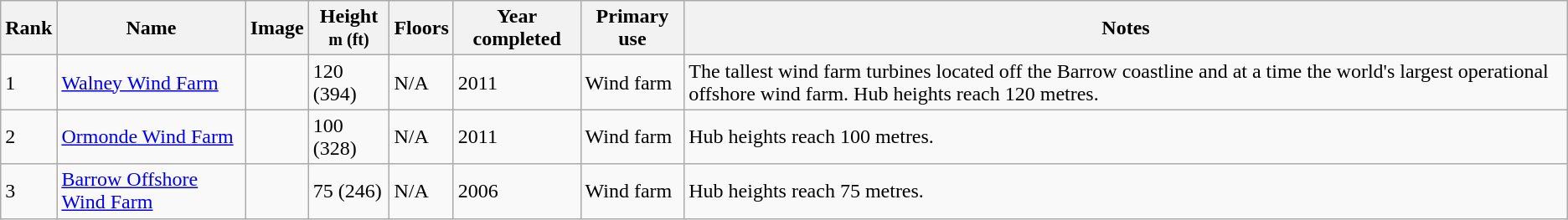<table class="wikitable sortable">
<tr>
<th>Rank</th>
<th>Name</th>
<th>Image</th>
<th>Height<br><small>m (ft)</small></th>
<th>Floors</th>
<th>Year completed</th>
<th>Primary use</th>
<th>Notes</th>
</tr>
<tr>
<td>1</td>
<td><a href='#'>Walney Wind Farm</a></td>
<td></td>
<td>120 (394)</td>
<td>N/A</td>
<td>2011</td>
<td>Wind farm</td>
<td>The tallest wind farm turbines located off the Barrow coastline and at a time the world's largest operational offshore wind farm. Hub heights reach 120 metres.</td>
</tr>
<tr>
<td>2</td>
<td><a href='#'>Ormonde Wind Farm</a></td>
<td></td>
<td>100 (328)</td>
<td>N/A</td>
<td>2011</td>
<td>Wind farm</td>
<td>Hub heights reach 100 metres.</td>
</tr>
<tr>
<td>3</td>
<td><a href='#'>Barrow Offshore Wind Farm</a></td>
<td></td>
<td>75 (246)</td>
<td>N/A</td>
<td>2006</td>
<td>Wind farm</td>
<td>Hub heights reach 75 metres.</td>
</tr>
</table>
